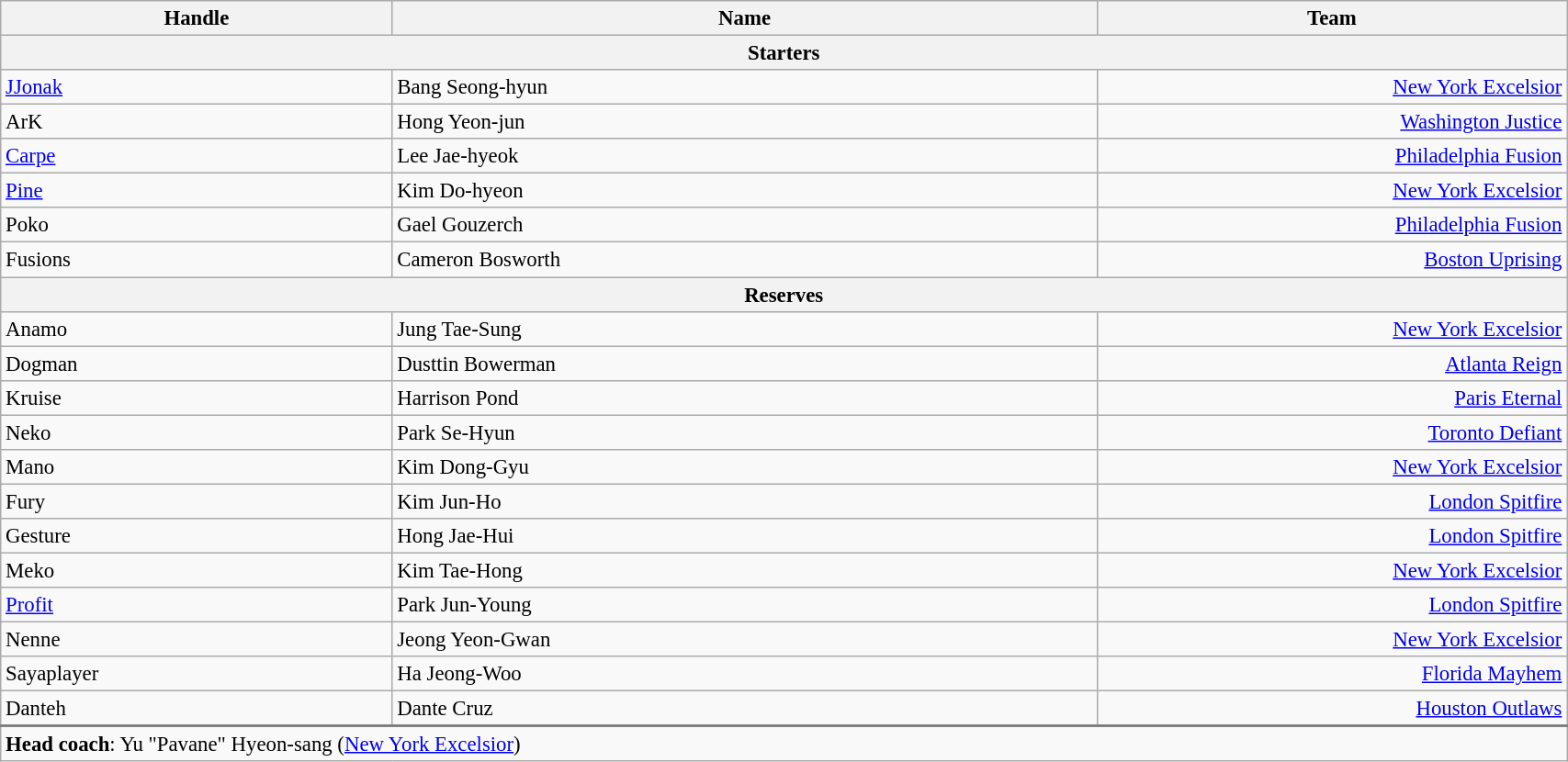<table class="wikitable" style="width:90%; font-size:95%;">
<tr>
<th style="width:25%;" scope="col">Handle</th>
<th style="width:45%;" scope="col">Name</th>
<th style="width:30%;" scope="col">Team</th>
</tr>
<tr>
<th scope="col" colspan="3">Starters</th>
</tr>
<tr>
<td><a href='#'>JJonak</a></td>
<td>Bang Seong-hyun</td>
<td align="right"><a href='#'>New York Excelsior</a></td>
</tr>
<tr>
<td>ArK</td>
<td>Hong Yeon-jun</td>
<td align="right"><a href='#'>Washington Justice</a></td>
</tr>
<tr>
<td><a href='#'>Carpe</a></td>
<td>Lee Jae-hyeok</td>
<td align="right"><a href='#'>Philadelphia Fusion</a></td>
</tr>
<tr>
<td><a href='#'>Pine</a></td>
<td>Kim Do-hyeon</td>
<td align="right"><a href='#'>New York Excelsior</a></td>
</tr>
<tr>
<td>Poko</td>
<td>Gael Gouzerch</td>
<td align="right"><a href='#'>Philadelphia Fusion</a></td>
</tr>
<tr>
<td>Fusions</td>
<td>Cameron Bosworth</td>
<td align="right"><a href='#'>Boston Uprising</a></td>
</tr>
<tr>
<th scope="col" colspan="3">Reserves</th>
</tr>
<tr>
<td>Anamo</td>
<td>Jung Tae-Sung</td>
<td align="right"><a href='#'>New York Excelsior</a></td>
</tr>
<tr>
<td>Dogman</td>
<td>Dusttin Bowerman</td>
<td align="right"><a href='#'>Atlanta Reign</a></td>
</tr>
<tr>
<td>Kruise</td>
<td>Harrison Pond</td>
<td align="right"><a href='#'>Paris Eternal</a></td>
</tr>
<tr>
<td>Neko</td>
<td>Park Se-Hyun</td>
<td align="right"><a href='#'>Toronto Defiant</a></td>
</tr>
<tr>
<td>Mano</td>
<td>Kim Dong-Gyu</td>
<td align="right"><a href='#'>New York Excelsior</a></td>
</tr>
<tr>
<td>Fury</td>
<td>Kim Jun-Ho</td>
<td align="right"><a href='#'>London Spitfire</a></td>
</tr>
<tr>
<td>Gesture</td>
<td>Hong Jae-Hui</td>
<td align="right"><a href='#'>London Spitfire</a></td>
</tr>
<tr>
<td>Meko</td>
<td>Kim Tae-Hong</td>
<td align="right"><a href='#'>New York Excelsior</a></td>
</tr>
<tr>
<td><a href='#'>Profit</a></td>
<td>Park Jun-Young</td>
<td align="right"><a href='#'>London Spitfire</a></td>
</tr>
<tr>
<td>Nenne</td>
<td>Jeong Yeon-Gwan</td>
<td align="right"><a href='#'>New York Excelsior</a></td>
</tr>
<tr>
<td>Sayaplayer</td>
<td>Ha Jeong-Woo</td>
<td align="right"><a href='#'>Florida Mayhem</a></td>
</tr>
<tr>
<td>Danteh</td>
<td>Dante Cruz</td>
<td align="right"><a href='#'>Houston Outlaws</a></td>
</tr>
<tr>
<td colspan="3" style="border-top:2px solid grey;"><strong>Head coach</strong>: Yu "Pavane" Hyeon-sang (<a href='#'>New York Excelsior</a>)</td>
</tr>
</table>
